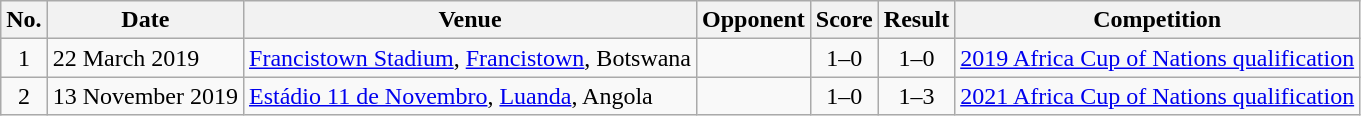<table class="wikitable sortable">
<tr>
<th scope="col">No.</th>
<th scope="col">Date</th>
<th scope="col">Venue</th>
<th scope="col">Opponent</th>
<th scope="col">Score</th>
<th scope="col">Result</th>
<th scope="col">Competition</th>
</tr>
<tr>
<td style="text-align:center">1</td>
<td>22 March 2019</td>
<td><a href='#'>Francistown Stadium</a>, <a href='#'>Francistown</a>, Botswana</td>
<td></td>
<td style="text-align:center">1–0</td>
<td style="text-align:center">1–0</td>
<td><a href='#'>2019 Africa Cup of Nations qualification</a></td>
</tr>
<tr>
<td style="text-align:center">2</td>
<td>13 November 2019</td>
<td><a href='#'>Estádio 11 de Novembro</a>, <a href='#'>Luanda</a>, Angola</td>
<td></td>
<td style="text-align:center">1–0</td>
<td style="text-align:center">1–3</td>
<td><a href='#'>2021 Africa Cup of Nations qualification</a></td>
</tr>
</table>
